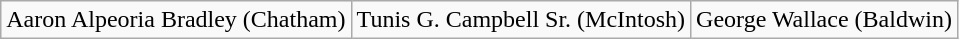<table class="wikitable">
<tr>
<td>Aaron Alpeoria Bradley (Chatham)</td>
<td>Tunis G. Campbell Sr. (McIntosh)</td>
<td>George Wallace (Baldwin)</td>
</tr>
</table>
